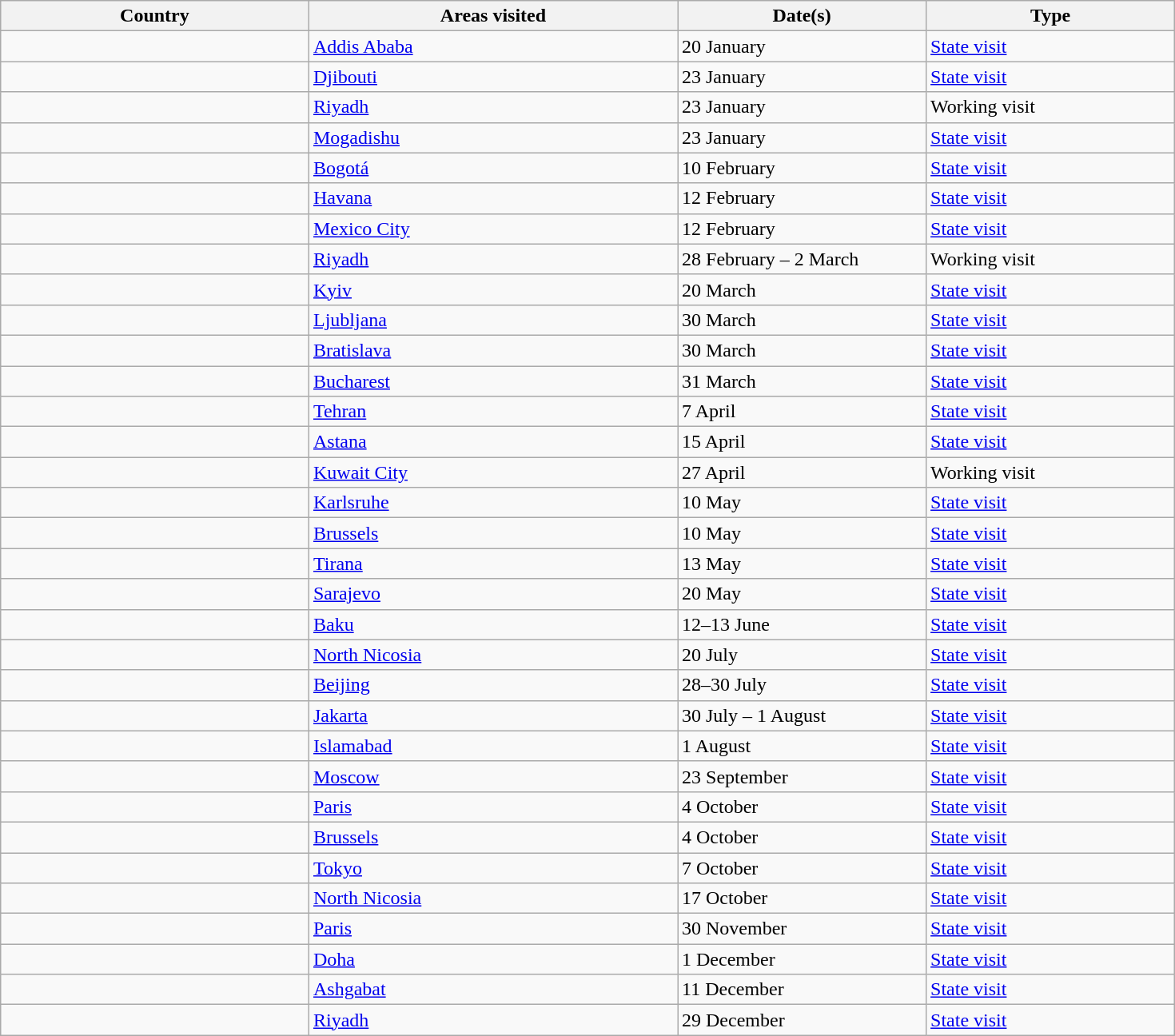<table class="wikitable" style="margin: 1em auto 1em auto">
<tr>
<th width=250>Country</th>
<th width=300>Areas visited</th>
<th width=200>Date(s)</th>
<th width=200>Type</th>
</tr>
<tr>
<td></td>
<td><a href='#'>Addis Ababa</a></td>
<td>20 January</td>
<td><a href='#'>State visit</a></td>
</tr>
<tr>
<td></td>
<td><a href='#'>Djibouti</a></td>
<td>23 January</td>
<td><a href='#'>State visit</a></td>
</tr>
<tr>
<td></td>
<td><a href='#'>Riyadh</a></td>
<td>23 January</td>
<td>Working visit</td>
</tr>
<tr>
<td></td>
<td><a href='#'>Mogadishu</a></td>
<td>23 January</td>
<td><a href='#'>State visit</a></td>
</tr>
<tr>
<td></td>
<td><a href='#'>Bogotá</a></td>
<td>10 February</td>
<td><a href='#'>State visit</a></td>
</tr>
<tr>
<td></td>
<td><a href='#'>Havana</a></td>
<td>12 February</td>
<td><a href='#'>State visit</a></td>
</tr>
<tr>
<td></td>
<td><a href='#'>Mexico City</a></td>
<td>12 February</td>
<td><a href='#'>State visit</a></td>
</tr>
<tr>
<td></td>
<td><a href='#'>Riyadh</a></td>
<td>28 February – 2 March</td>
<td>Working visit</td>
</tr>
<tr>
<td></td>
<td><a href='#'>Kyiv</a></td>
<td>20 March</td>
<td><a href='#'>State visit</a></td>
</tr>
<tr>
<td></td>
<td><a href='#'>Ljubljana</a></td>
<td>30 March</td>
<td><a href='#'>State visit</a></td>
</tr>
<tr>
<td></td>
<td><a href='#'>Bratislava</a></td>
<td>30 March</td>
<td><a href='#'>State visit</a></td>
</tr>
<tr>
<td></td>
<td><a href='#'>Bucharest</a></td>
<td>31 March</td>
<td><a href='#'>State visit</a></td>
</tr>
<tr>
<td></td>
<td><a href='#'>Tehran</a></td>
<td>7 April</td>
<td><a href='#'>State visit</a></td>
</tr>
<tr>
<td></td>
<td><a href='#'>Astana</a></td>
<td>15 April</td>
<td><a href='#'>State visit</a></td>
</tr>
<tr>
<td></td>
<td><a href='#'>Kuwait City</a></td>
<td>27 April</td>
<td>Working visit</td>
</tr>
<tr>
<td></td>
<td><a href='#'>Karlsruhe</a></td>
<td>10 May</td>
<td><a href='#'>State visit</a></td>
</tr>
<tr>
<td></td>
<td><a href='#'>Brussels</a></td>
<td>10 May</td>
<td><a href='#'>State visit</a></td>
</tr>
<tr>
<td></td>
<td><a href='#'>Tirana</a></td>
<td>13 May</td>
<td><a href='#'>State visit</a></td>
</tr>
<tr>
<td></td>
<td><a href='#'>Sarajevo</a></td>
<td>20 May</td>
<td><a href='#'>State visit</a></td>
</tr>
<tr>
<td></td>
<td><a href='#'>Baku</a></td>
<td>12–13 June</td>
<td><a href='#'>State visit</a></td>
</tr>
<tr>
<td></td>
<td><a href='#'>North Nicosia</a></td>
<td>20 July</td>
<td><a href='#'>State visit</a></td>
</tr>
<tr>
<td></td>
<td><a href='#'>Beijing</a></td>
<td>28–30 July</td>
<td><a href='#'>State visit</a></td>
</tr>
<tr>
<td></td>
<td><a href='#'>Jakarta</a></td>
<td>30 July – 1 August</td>
<td><a href='#'>State visit</a></td>
</tr>
<tr>
<td></td>
<td><a href='#'>Islamabad</a></td>
<td>1 August</td>
<td><a href='#'>State visit</a></td>
</tr>
<tr>
<td></td>
<td><a href='#'>Moscow</a></td>
<td>23 September</td>
<td><a href='#'>State visit</a></td>
</tr>
<tr>
<td></td>
<td><a href='#'>Paris</a></td>
<td>4 October</td>
<td><a href='#'>State visit</a></td>
</tr>
<tr>
<td></td>
<td><a href='#'>Brussels</a></td>
<td>4 October</td>
<td><a href='#'>State visit</a></td>
</tr>
<tr>
<td></td>
<td><a href='#'>Tokyo</a></td>
<td>7 October</td>
<td><a href='#'>State visit</a></td>
</tr>
<tr>
<td></td>
<td><a href='#'>North Nicosia</a></td>
<td>17 October</td>
<td><a href='#'>State visit</a></td>
</tr>
<tr>
<td></td>
<td><a href='#'>Paris</a></td>
<td>30 November</td>
<td><a href='#'>State visit</a></td>
</tr>
<tr>
<td></td>
<td><a href='#'>Doha</a></td>
<td>1 December</td>
<td><a href='#'>State visit</a></td>
</tr>
<tr>
<td></td>
<td><a href='#'>Ashgabat</a></td>
<td>11 December</td>
<td><a href='#'>State visit</a></td>
</tr>
<tr>
<td></td>
<td><a href='#'>Riyadh</a></td>
<td>29 December</td>
<td><a href='#'>State visit</a></td>
</tr>
</table>
